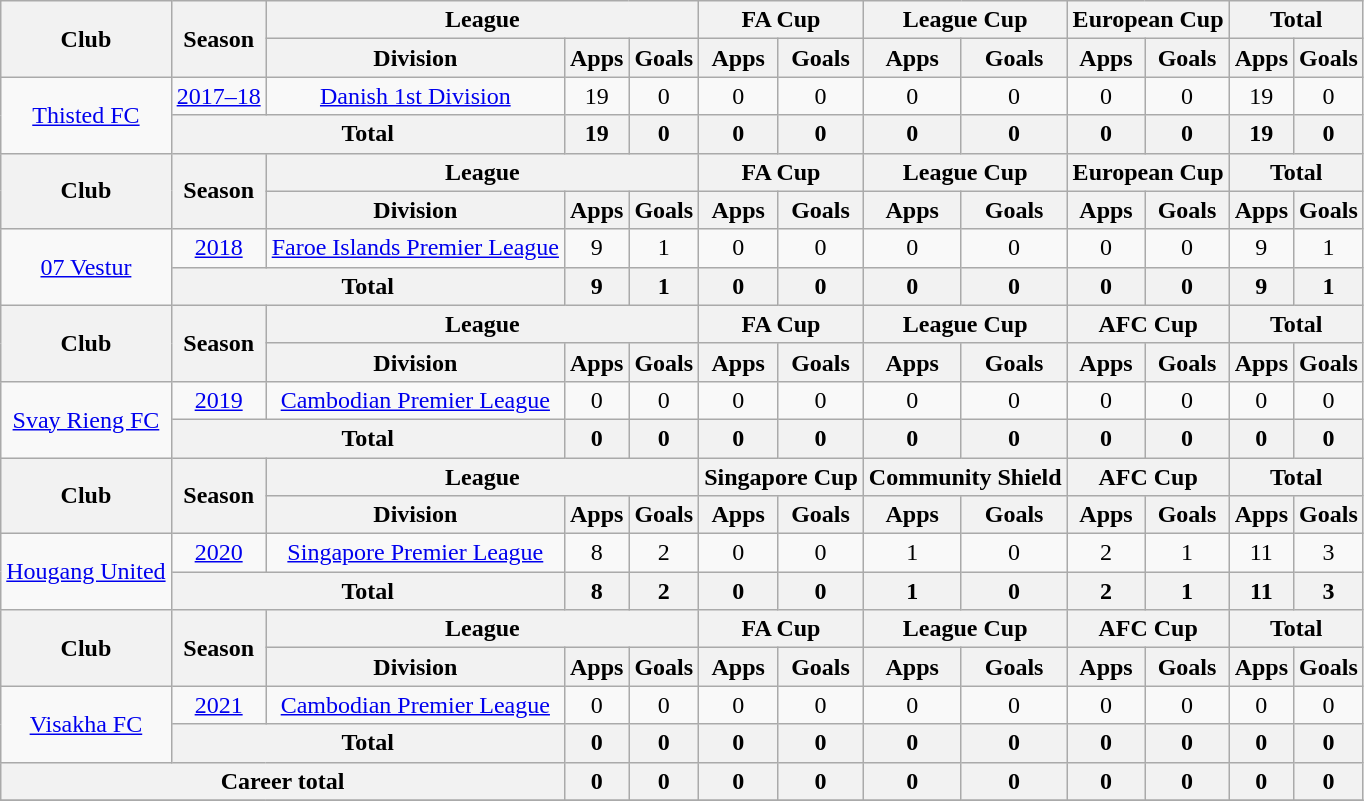<table class="wikitable" style="text-align:center">
<tr>
<th rowspan="2">Club</th>
<th rowspan="2">Season</th>
<th colspan="3">League</th>
<th colspan="2">FA Cup</th>
<th colspan="2">League Cup</th>
<th colspan="2">European Cup</th>
<th colspan="2">Total</th>
</tr>
<tr>
<th>Division</th>
<th>Apps</th>
<th>Goals</th>
<th>Apps</th>
<th>Goals</th>
<th>Apps</th>
<th>Goals</th>
<th>Apps</th>
<th>Goals</th>
<th>Apps</th>
<th>Goals</th>
</tr>
<tr>
<td rowspan="2"><a href='#'>Thisted FC</a></td>
<td><a href='#'>2017–18</a></td>
<td><a href='#'>Danish 1st Division</a></td>
<td>19</td>
<td>0</td>
<td>0</td>
<td>0</td>
<td>0</td>
<td>0</td>
<td>0</td>
<td>0</td>
<td>19</td>
<td>0</td>
</tr>
<tr>
<th colspan=2>Total</th>
<th>19</th>
<th>0</th>
<th>0</th>
<th>0</th>
<th>0</th>
<th>0</th>
<th>0</th>
<th>0</th>
<th>19</th>
<th>0</th>
</tr>
<tr>
<th rowspan="2">Club</th>
<th rowspan="2">Season</th>
<th colspan="3">League</th>
<th colspan="2">FA Cup</th>
<th colspan="2">League Cup</th>
<th colspan="2">European Cup</th>
<th colspan="2">Total</th>
</tr>
<tr>
<th>Division</th>
<th>Apps</th>
<th>Goals</th>
<th>Apps</th>
<th>Goals</th>
<th>Apps</th>
<th>Goals</th>
<th>Apps</th>
<th>Goals</th>
<th>Apps</th>
<th>Goals</th>
</tr>
<tr>
<td rowspan="2"><a href='#'>07 Vestur</a></td>
<td><a href='#'>2018</a></td>
<td><a href='#'>Faroe Islands Premier League</a></td>
<td>9</td>
<td>1</td>
<td>0</td>
<td>0</td>
<td>0</td>
<td>0</td>
<td>0</td>
<td>0</td>
<td>9</td>
<td>1</td>
</tr>
<tr>
<th colspan=2>Total</th>
<th>9</th>
<th>1</th>
<th>0</th>
<th>0</th>
<th>0</th>
<th>0</th>
<th>0</th>
<th>0</th>
<th>9</th>
<th>1</th>
</tr>
<tr>
<th rowspan="2">Club</th>
<th rowspan="2">Season</th>
<th colspan="3">League</th>
<th colspan="2">FA Cup</th>
<th colspan="2">League Cup</th>
<th colspan="2">AFC Cup</th>
<th colspan="2">Total</th>
</tr>
<tr>
<th>Division</th>
<th>Apps</th>
<th>Goals</th>
<th>Apps</th>
<th>Goals</th>
<th>Apps</th>
<th>Goals</th>
<th>Apps</th>
<th>Goals</th>
<th>Apps</th>
<th>Goals</th>
</tr>
<tr>
<td rowspan="2"><a href='#'>Svay Rieng FC</a></td>
<td><a href='#'>2019</a></td>
<td><a href='#'>Cambodian Premier League</a></td>
<td>0</td>
<td>0</td>
<td>0</td>
<td>0</td>
<td>0</td>
<td>0</td>
<td>0</td>
<td>0</td>
<td>0</td>
<td>0</td>
</tr>
<tr>
<th colspan=2>Total</th>
<th>0</th>
<th>0</th>
<th>0</th>
<th>0</th>
<th>0</th>
<th>0</th>
<th>0</th>
<th>0</th>
<th>0</th>
<th>0</th>
</tr>
<tr>
<th rowspan="2">Club</th>
<th rowspan="2">Season</th>
<th colspan="3">League</th>
<th colspan="2">Singapore Cup</th>
<th colspan="2">Community Shield</th>
<th colspan="2">AFC Cup</th>
<th colspan="2">Total</th>
</tr>
<tr>
<th>Division</th>
<th>Apps</th>
<th>Goals</th>
<th>Apps</th>
<th>Goals</th>
<th>Apps</th>
<th>Goals</th>
<th>Apps</th>
<th>Goals</th>
<th>Apps</th>
<th>Goals</th>
</tr>
<tr>
<td rowspan="2"><a href='#'>Hougang United</a></td>
<td><a href='#'>2020</a></td>
<td><a href='#'>Singapore Premier League</a></td>
<td>8</td>
<td>2</td>
<td>0</td>
<td>0</td>
<td>1</td>
<td>0</td>
<td>2</td>
<td>1</td>
<td>11</td>
<td>3</td>
</tr>
<tr>
<th colspan=2>Total</th>
<th>8</th>
<th>2</th>
<th>0</th>
<th>0</th>
<th>1</th>
<th>0</th>
<th>2</th>
<th>1</th>
<th>11</th>
<th>3</th>
</tr>
<tr>
<th rowspan="2">Club</th>
<th rowspan="2">Season</th>
<th colspan="3">League</th>
<th colspan="2">FA Cup</th>
<th colspan="2">League Cup</th>
<th colspan="2">AFC Cup</th>
<th colspan="2">Total</th>
</tr>
<tr>
<th>Division</th>
<th>Apps</th>
<th>Goals</th>
<th>Apps</th>
<th>Goals</th>
<th>Apps</th>
<th>Goals</th>
<th>Apps</th>
<th>Goals</th>
<th>Apps</th>
<th>Goals</th>
</tr>
<tr>
<td rowspan="2"><a href='#'>Visakha FC</a></td>
<td><a href='#'>2021</a></td>
<td><a href='#'>Cambodian Premier League</a></td>
<td>0</td>
<td>0</td>
<td>0</td>
<td>0</td>
<td>0</td>
<td>0</td>
<td>0</td>
<td>0</td>
<td>0</td>
<td>0</td>
</tr>
<tr>
<th colspan=2>Total</th>
<th>0</th>
<th>0</th>
<th>0</th>
<th>0</th>
<th>0</th>
<th>0</th>
<th>0</th>
<th>0</th>
<th>0</th>
<th>0</th>
</tr>
<tr>
<th colspan=3>Career total</th>
<th>0</th>
<th>0</th>
<th>0</th>
<th>0</th>
<th>0</th>
<th>0</th>
<th>0</th>
<th>0</th>
<th>0</th>
<th>0</th>
</tr>
<tr>
</tr>
</table>
